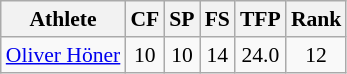<table class="wikitable" border="1" style="font-size:90%">
<tr>
<th>Athlete</th>
<th>CF</th>
<th>SP</th>
<th>FS</th>
<th>TFP</th>
<th>Rank</th>
</tr>
<tr align=center>
<td align=left><a href='#'>Oliver Höner</a></td>
<td>10</td>
<td>10</td>
<td>14</td>
<td>24.0</td>
<td>12</td>
</tr>
</table>
